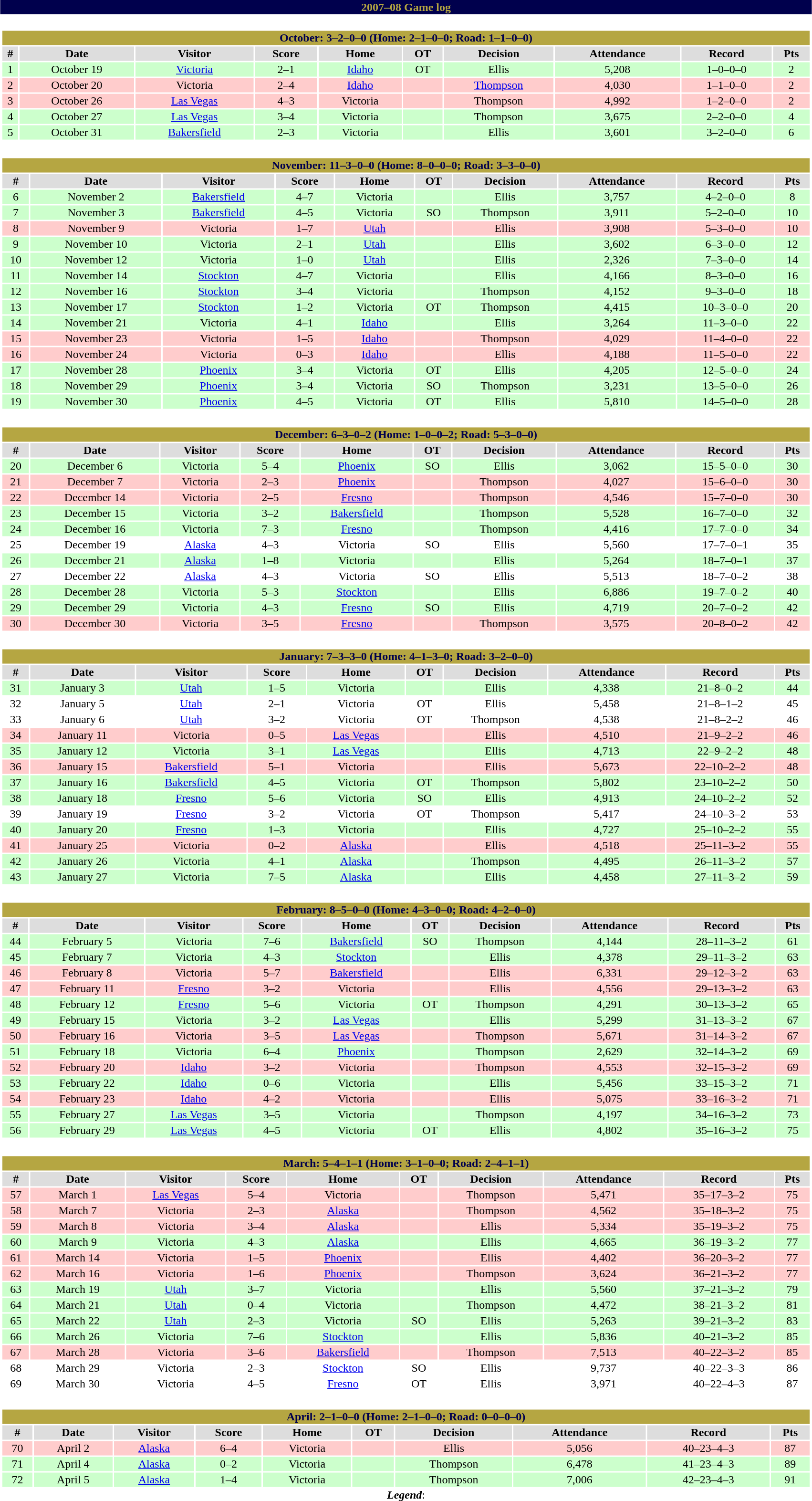<table class="toccolours" width=90% style="clear:both; margin:1.5em auto; text-align:center;">
<tr>
<th colspan=11 style="background:#00004D; color:#B5A642;">2007–08 Game log</th>
</tr>
<tr>
<td colspan=11><br><table class="toccolours collapsible collapsed" width=100%>
<tr>
<th colspan=11 style="background:#B5A642; color:#00004D;">October: 3–2–0–0 (Home: 2–1–0–0; Road: 1–1–0–0)</th>
</tr>
<tr align="center" bgcolor="#dddddd">
<th>#</th>
<th>Date</th>
<th>Visitor</th>
<th>Score</th>
<th>Home</th>
<th>OT</th>
<th>Decision</th>
<th>Attendance</th>
<th>Record</th>
<th>Pts</th>
</tr>
<tr align="center" bgcolor="ccffcc">
<td>1</td>
<td>October 19</td>
<td><a href='#'>Victoria</a></td>
<td>2–1</td>
<td><a href='#'>Idaho</a></td>
<td>OT</td>
<td>Ellis</td>
<td>5,208</td>
<td>1–0–0–0</td>
<td>2</td>
</tr>
<tr align="center" bgcolor="ffcccc">
<td>2</td>
<td>October 20</td>
<td>Victoria</td>
<td>2–4</td>
<td><a href='#'>Idaho</a></td>
<td></td>
<td><a href='#'>Thompson</a></td>
<td>4,030</td>
<td>1–1–0–0</td>
<td>2</td>
</tr>
<tr align="center" bgcolor="ffcccc">
<td>3</td>
<td>October 26</td>
<td><a href='#'>Las Vegas</a></td>
<td>4–3</td>
<td>Victoria</td>
<td></td>
<td>Thompson</td>
<td>4,992</td>
<td>1–2–0–0</td>
<td>2</td>
</tr>
<tr align="center" bgcolor="ccffcc">
<td>4</td>
<td>October 27</td>
<td><a href='#'>Las Vegas</a></td>
<td>3–4</td>
<td>Victoria</td>
<td></td>
<td>Thompson</td>
<td>3,675</td>
<td>2–2–0–0</td>
<td>4</td>
</tr>
<tr align="center" bgcolor="ccffcc">
<td>5</td>
<td>October 31</td>
<td><a href='#'>Bakersfield</a></td>
<td>2–3</td>
<td>Victoria</td>
<td></td>
<td>Ellis</td>
<td>3,601</td>
<td>3–2–0–0</td>
<td>6</td>
</tr>
</table>
</td>
</tr>
<tr>
<td colspan=11><br><table class="toccolours collapsible collapsed" width=100%>
<tr>
<th colspan=10 style="background:#B5A642; color:#00004D;">November: 11–3–0–0 (Home: 8–0–0–0; Road: 3–3–0–0)</th>
</tr>
<tr align="center" bgcolor="#dddddd">
<th>#</th>
<th>Date</th>
<th>Visitor</th>
<th>Score</th>
<th>Home</th>
<th>OT</th>
<th>Decision</th>
<th>Attendance</th>
<th>Record</th>
<th>Pts</th>
</tr>
<tr align="center" bgcolor="ccffcc">
<td>6</td>
<td>November 2</td>
<td><a href='#'>Bakersfield</a></td>
<td>4–7</td>
<td>Victoria</td>
<td></td>
<td>Ellis</td>
<td>3,757</td>
<td>4–2–0–0</td>
<td>8</td>
</tr>
<tr align="center" bgcolor="ccffcc">
<td>7</td>
<td>November 3</td>
<td><a href='#'>Bakersfield</a></td>
<td>4–5</td>
<td>Victoria</td>
<td>SO</td>
<td>Thompson</td>
<td>3,911</td>
<td>5–2–0–0</td>
<td>10</td>
</tr>
<tr align="center" bgcolor="ffcccc">
<td>8</td>
<td>November 9</td>
<td>Victoria</td>
<td>1–7</td>
<td><a href='#'>Utah</a></td>
<td></td>
<td>Ellis</td>
<td>3,908</td>
<td>5–3–0–0</td>
<td>10</td>
</tr>
<tr align="center" bgcolor="ccffcc">
<td>9</td>
<td>November 10</td>
<td>Victoria</td>
<td>2–1</td>
<td><a href='#'>Utah</a></td>
<td></td>
<td>Ellis</td>
<td>3,602</td>
<td>6–3–0–0</td>
<td>12</td>
</tr>
<tr align="center" bgcolor="ccffcc">
<td>10</td>
<td>November 12</td>
<td>Victoria</td>
<td>1–0</td>
<td><a href='#'>Utah</a></td>
<td></td>
<td>Ellis</td>
<td>2,326</td>
<td>7–3–0–0</td>
<td>14</td>
</tr>
<tr align="center" bgcolor="ccffcc">
<td>11</td>
<td>November 14</td>
<td><a href='#'>Stockton</a></td>
<td>4–7</td>
<td>Victoria</td>
<td></td>
<td>Ellis</td>
<td>4,166</td>
<td>8–3–0–0</td>
<td>16</td>
</tr>
<tr align="center" bgcolor="ccffcc">
<td>12</td>
<td>November 16</td>
<td><a href='#'>Stockton</a></td>
<td>3–4</td>
<td>Victoria</td>
<td></td>
<td>Thompson</td>
<td>4,152</td>
<td>9–3–0–0</td>
<td>18</td>
</tr>
<tr align="center" bgcolor="ccffcc">
<td>13</td>
<td>November 17</td>
<td><a href='#'>Stockton</a></td>
<td>1–2</td>
<td>Victoria</td>
<td>OT</td>
<td>Thompson</td>
<td>4,415</td>
<td>10–3–0–0</td>
<td>20</td>
</tr>
<tr align="center" bgcolor="ccffcc">
<td>14</td>
<td>November 21</td>
<td>Victoria</td>
<td>4–1</td>
<td><a href='#'>Idaho</a></td>
<td></td>
<td>Ellis</td>
<td>3,264</td>
<td>11–3–0–0</td>
<td>22</td>
</tr>
<tr align="center" bgcolor="ffcccc">
<td>15</td>
<td>November 23</td>
<td>Victoria</td>
<td>1–5</td>
<td><a href='#'>Idaho</a></td>
<td></td>
<td>Thompson</td>
<td>4,029</td>
<td>11–4–0–0</td>
<td>22</td>
</tr>
<tr align="center" bgcolor="ffcccc">
<td>16</td>
<td>November 24</td>
<td>Victoria</td>
<td>0–3</td>
<td><a href='#'>Idaho</a></td>
<td></td>
<td>Ellis</td>
<td>4,188</td>
<td>11–5–0–0</td>
<td>22</td>
</tr>
<tr align="center" bgcolor="ccffcc">
<td>17</td>
<td>November 28</td>
<td><a href='#'>Phoenix</a></td>
<td>3–4</td>
<td>Victoria</td>
<td>OT</td>
<td>Ellis</td>
<td>4,205</td>
<td>12–5–0–0</td>
<td>24</td>
</tr>
<tr align="center" bgcolor="ccffcc">
<td>18</td>
<td>November 29</td>
<td><a href='#'>Phoenix</a></td>
<td>3–4</td>
<td>Victoria</td>
<td>SO</td>
<td>Thompson</td>
<td>3,231</td>
<td>13–5–0–0</td>
<td>26</td>
</tr>
<tr align="center" bgcolor="ccffcc">
<td>19</td>
<td>November 30</td>
<td><a href='#'>Phoenix</a></td>
<td>4–5</td>
<td>Victoria</td>
<td>OT</td>
<td>Ellis</td>
<td>5,810</td>
<td>14–5–0–0</td>
<td>28</td>
</tr>
</table>
</td>
</tr>
<tr>
<td colspan=11><br><table class="toccolours collapsible collapsed" width=100%>
<tr>
<th colspan=10 style="background:#B5A642; color:#00004D;">December: 6–3–0–2 (Home: 1–0–0–2; Road: 5–3–0–0)</th>
</tr>
<tr align="center" bgcolor="#dddddd">
<th>#</th>
<th>Date</th>
<th>Visitor</th>
<th>Score</th>
<th>Home</th>
<th>OT</th>
<th>Decision</th>
<th>Attendance</th>
<th>Record</th>
<th>Pts</th>
</tr>
<tr align="center" bgcolor="ccffcc">
<td>20</td>
<td>December 6</td>
<td>Victoria</td>
<td>5–4</td>
<td><a href='#'>Phoenix</a></td>
<td>SO</td>
<td>Ellis</td>
<td>3,062</td>
<td>15–5–0–0</td>
<td>30</td>
</tr>
<tr align="center" bgcolor="ffcccc">
<td>21</td>
<td>December 7</td>
<td>Victoria</td>
<td>2–3</td>
<td><a href='#'>Phoenix</a></td>
<td></td>
<td>Thompson</td>
<td>4,027</td>
<td>15–6–0–0</td>
<td>30</td>
</tr>
<tr align="center" bgcolor="ffcccc">
<td>22</td>
<td>December 14</td>
<td>Victoria</td>
<td>2–5</td>
<td><a href='#'>Fresno</a></td>
<td></td>
<td>Thompson</td>
<td>4,546</td>
<td>15–7–0–0</td>
<td>30</td>
</tr>
<tr align="center" bgcolor="ccffcc">
<td>23</td>
<td>December 15</td>
<td>Victoria</td>
<td>3–2</td>
<td><a href='#'>Bakersfield</a></td>
<td></td>
<td>Thompson</td>
<td>5,528</td>
<td>16–7–0–0</td>
<td>32</td>
</tr>
<tr align="center" bgcolor="ccffcc">
<td>24</td>
<td>December 16</td>
<td>Victoria</td>
<td>7–3</td>
<td><a href='#'>Fresno</a></td>
<td></td>
<td>Thompson</td>
<td>4,416</td>
<td>17–7–0–0</td>
<td>34</td>
</tr>
<tr align="center">
<td>25</td>
<td>December 19</td>
<td><a href='#'>Alaska</a></td>
<td>4–3</td>
<td>Victoria</td>
<td>SO</td>
<td>Ellis</td>
<td>5,560</td>
<td>17–7–0–1</td>
<td>35</td>
</tr>
<tr align="center" bgcolor="ccffcc">
<td>26</td>
<td>December 21</td>
<td><a href='#'>Alaska</a></td>
<td>1–8</td>
<td>Victoria</td>
<td></td>
<td>Ellis</td>
<td>5,264</td>
<td>18–7–0–1</td>
<td>37</td>
</tr>
<tr align="center">
<td>27</td>
<td>December 22</td>
<td><a href='#'>Alaska</a></td>
<td>4–3</td>
<td>Victoria</td>
<td>SO</td>
<td>Ellis</td>
<td>5,513</td>
<td>18–7–0–2</td>
<td>38</td>
</tr>
<tr align="center" bgcolor="ccffcc">
<td>28</td>
<td>December 28</td>
<td>Victoria</td>
<td>5–3</td>
<td><a href='#'>Stockton</a></td>
<td></td>
<td>Ellis</td>
<td>6,886</td>
<td>19–7–0–2</td>
<td>40</td>
</tr>
<tr align="center" bgcolor="ccffcc">
<td>29</td>
<td>December 29</td>
<td>Victoria</td>
<td>4–3</td>
<td><a href='#'>Fresno</a></td>
<td>SO</td>
<td>Ellis</td>
<td>4,719</td>
<td>20–7–0–2</td>
<td>42</td>
</tr>
<tr align="center" bgcolor="ffcccc">
<td>30</td>
<td>December 30</td>
<td>Victoria</td>
<td>3–5</td>
<td><a href='#'>Fresno</a></td>
<td></td>
<td>Thompson</td>
<td>3,575</td>
<td>20–8–0–2</td>
<td>42</td>
</tr>
</table>
</td>
</tr>
<tr>
<td colspan=11><br><table class="toccolours collapsible collapsed" width=100%>
<tr>
<th colspan=10 style="background:#B5A642; color:#00004D;">January: 7–3–3–0 (Home: 4–1–3–0; Road: 3–2–0–0)</th>
</tr>
<tr align="center" bgcolor="#dddddd">
<th>#</th>
<th>Date</th>
<th>Visitor</th>
<th>Score</th>
<th>Home</th>
<th>OT</th>
<th>Decision</th>
<th>Attendance</th>
<th>Record</th>
<th>Pts</th>
</tr>
<tr align="center" bgcolor="ccffcc">
<td>31</td>
<td>January 3</td>
<td><a href='#'>Utah</a></td>
<td>1–5</td>
<td>Victoria</td>
<td></td>
<td>Ellis</td>
<td>4,338</td>
<td>21–8–0–2</td>
<td>44</td>
</tr>
<tr align="center">
<td>32</td>
<td>January 5</td>
<td><a href='#'>Utah</a></td>
<td>2–1</td>
<td>Victoria</td>
<td>OT</td>
<td>Ellis</td>
<td>5,458</td>
<td>21–8–1–2</td>
<td>45</td>
</tr>
<tr align="center">
<td>33</td>
<td>January 6</td>
<td><a href='#'>Utah</a></td>
<td>3–2</td>
<td>Victoria</td>
<td>OT</td>
<td>Thompson</td>
<td>4,538</td>
<td>21–8–2–2</td>
<td>46</td>
</tr>
<tr align="center" bgcolor="ffcccc">
<td>34</td>
<td>January 11</td>
<td>Victoria</td>
<td>0–5</td>
<td><a href='#'>Las Vegas</a></td>
<td></td>
<td>Ellis</td>
<td>4,510</td>
<td>21–9–2–2</td>
<td>46</td>
</tr>
<tr align="center" bgcolor="ccffcc">
<td>35</td>
<td>January 12</td>
<td>Victoria</td>
<td>3–1</td>
<td><a href='#'>Las Vegas</a></td>
<td></td>
<td>Ellis</td>
<td>4,713</td>
<td>22–9–2–2</td>
<td>48</td>
</tr>
<tr align="center" bgcolor="ffcccc">
<td>36</td>
<td>January 15</td>
<td><a href='#'>Bakersfield</a></td>
<td>5–1</td>
<td>Victoria</td>
<td></td>
<td>Ellis</td>
<td>5,673</td>
<td>22–10–2–2</td>
<td>48</td>
</tr>
<tr align="center" bgcolor="ccffcc">
<td>37</td>
<td>January 16</td>
<td><a href='#'>Bakersfield</a></td>
<td>4–5</td>
<td>Victoria</td>
<td>OT</td>
<td>Thompson</td>
<td>5,802</td>
<td>23–10–2–2</td>
<td>50</td>
</tr>
<tr align="center" bgcolor="ccffcc">
<td>38</td>
<td>January 18</td>
<td><a href='#'>Fresno</a></td>
<td>5–6</td>
<td>Victoria</td>
<td>SO</td>
<td>Ellis</td>
<td>4,913</td>
<td>24–10–2–2</td>
<td>52</td>
</tr>
<tr align="center">
<td>39</td>
<td>January 19</td>
<td><a href='#'>Fresno</a></td>
<td>3–2</td>
<td>Victoria</td>
<td>OT</td>
<td>Thompson</td>
<td>5,417</td>
<td>24–10–3–2</td>
<td>53</td>
</tr>
<tr align="center" bgcolor="ccffcc">
<td>40</td>
<td>January 20</td>
<td><a href='#'>Fresno</a></td>
<td>1–3</td>
<td>Victoria</td>
<td></td>
<td>Ellis</td>
<td>4,727</td>
<td>25–10–2–2</td>
<td>55</td>
</tr>
<tr align="center" bgcolor="ffcccc">
<td>41</td>
<td>January 25</td>
<td>Victoria</td>
<td>0–2</td>
<td><a href='#'>Alaska</a></td>
<td></td>
<td>Ellis</td>
<td>4,518</td>
<td>25–11–3–2</td>
<td>55</td>
</tr>
<tr align="center" bgcolor="ccffcc">
<td>42</td>
<td>January 26</td>
<td>Victoria</td>
<td>4–1</td>
<td><a href='#'>Alaska</a></td>
<td></td>
<td>Thompson</td>
<td>4,495</td>
<td>26–11–3–2</td>
<td>57</td>
</tr>
<tr align="center" bgcolor="ccffcc">
<td>43</td>
<td>January 27</td>
<td>Victoria</td>
<td>7–5</td>
<td><a href='#'>Alaska</a></td>
<td></td>
<td>Ellis</td>
<td>4,458</td>
<td>27–11–3–2</td>
<td>59</td>
</tr>
</table>
</td>
</tr>
<tr>
<td colspan=11><br><table class="toccolours collapsible collapsed" width=100%>
<tr>
<th colspan=10 style="background:#B5A642; color:#00004D;">February: 8–5–0–0 (Home: 4–3–0–0; Road: 4–2–0–0)</th>
</tr>
<tr align="center" bgcolor="#dddddd">
<th>#</th>
<th>Date</th>
<th>Visitor</th>
<th>Score</th>
<th>Home</th>
<th>OT</th>
<th>Decision</th>
<th>Attendance</th>
<th>Record</th>
<th>Pts</th>
</tr>
<tr align="center" bgcolor="ccffcc">
<td>44</td>
<td>February 5</td>
<td>Victoria</td>
<td>7–6</td>
<td><a href='#'>Bakersfield</a></td>
<td>SO</td>
<td>Thompson</td>
<td>4,144</td>
<td>28–11–3–2</td>
<td>61</td>
</tr>
<tr align="center" bgcolor="ccffcc">
<td>45</td>
<td>February 7</td>
<td>Victoria</td>
<td>4–3</td>
<td><a href='#'>Stockton</a></td>
<td></td>
<td>Ellis</td>
<td>4,378</td>
<td>29–11–3–2</td>
<td>63</td>
</tr>
<tr align="center" bgcolor="ffcccc">
<td>46</td>
<td>February 8</td>
<td>Victoria</td>
<td>5–7</td>
<td><a href='#'>Bakersfield</a></td>
<td></td>
<td>Ellis</td>
<td>6,331</td>
<td>29–12–3–2</td>
<td>63</td>
</tr>
<tr align="center" bgcolor="ffcccc">
<td>47</td>
<td>February 11</td>
<td><a href='#'>Fresno</a></td>
<td>3–2</td>
<td>Victoria</td>
<td></td>
<td>Ellis</td>
<td>4,556</td>
<td>29–13–3–2</td>
<td>63</td>
</tr>
<tr align="center" bgcolor="ccffcc">
<td>48</td>
<td>February 12</td>
<td><a href='#'>Fresno</a></td>
<td>5–6</td>
<td>Victoria</td>
<td>OT</td>
<td>Thompson</td>
<td>4,291</td>
<td>30–13–3–2</td>
<td>65</td>
</tr>
<tr align="center" bgcolor="ccffcc">
<td>49</td>
<td>February 15</td>
<td>Victoria</td>
<td>3–2</td>
<td><a href='#'>Las Vegas</a></td>
<td></td>
<td>Ellis</td>
<td>5,299</td>
<td>31–13–3–2</td>
<td>67</td>
</tr>
<tr align="center" bgcolor="ffcccc">
<td>50</td>
<td>February 16</td>
<td>Victoria</td>
<td>3–5</td>
<td><a href='#'>Las Vegas</a></td>
<td></td>
<td>Thompson</td>
<td>5,671</td>
<td>31–14–3–2</td>
<td>67</td>
</tr>
<tr align="center" bgcolor="ccffcc">
<td>51</td>
<td>February 18</td>
<td>Victoria</td>
<td>6–4</td>
<td><a href='#'>Phoenix</a></td>
<td></td>
<td>Thompson</td>
<td>2,629</td>
<td>32–14–3–2</td>
<td>69</td>
</tr>
<tr align="center" bgcolor="ffcccc">
<td>52</td>
<td>February 20</td>
<td><a href='#'>Idaho</a></td>
<td>3–2</td>
<td>Victoria</td>
<td></td>
<td>Thompson</td>
<td>4,553</td>
<td>32–15–3–2</td>
<td>69</td>
</tr>
<tr align="center" bgcolor="ccffcc">
<td>53</td>
<td>February 22</td>
<td><a href='#'>Idaho</a></td>
<td>0–6</td>
<td>Victoria</td>
<td></td>
<td>Ellis</td>
<td>5,456</td>
<td>33–15–3–2</td>
<td>71</td>
</tr>
<tr align="center" bgcolor="ffcccc">
<td>54</td>
<td>February 23</td>
<td><a href='#'>Idaho</a></td>
<td>4–2</td>
<td>Victoria</td>
<td></td>
<td>Ellis</td>
<td>5,075</td>
<td>33–16–3–2</td>
<td>71</td>
</tr>
<tr align="center" bgcolor="ccffcc">
<td>55</td>
<td>February 27</td>
<td><a href='#'>Las Vegas</a></td>
<td>3–5</td>
<td>Victoria</td>
<td></td>
<td>Thompson</td>
<td>4,197</td>
<td>34–16–3–2</td>
<td>73</td>
</tr>
<tr align="center" bgcolor="ccffcc">
<td>56</td>
<td>February 29</td>
<td><a href='#'>Las Vegas</a></td>
<td>4–5</td>
<td>Victoria</td>
<td>OT</td>
<td>Ellis</td>
<td>4,802</td>
<td>35–16–3–2</td>
<td>75</td>
</tr>
</table>
</td>
</tr>
<tr>
<td colspan=11><br><table class="toccolours collapsible collapsed" width=100%>
<tr>
<th colspan=10 style="background:#B5A642; color:#00004D;">March: 5–4–1–1 (Home: 3–1–0–0; Road: 2–4–1–1)</th>
</tr>
<tr align="center" bgcolor="#dddddd">
<th>#</th>
<th>Date</th>
<th>Visitor</th>
<th>Score</th>
<th>Home</th>
<th>OT</th>
<th>Decision</th>
<th>Attendance</th>
<th>Record</th>
<th>Pts</th>
</tr>
<tr align="center" bgcolor="ffcccc">
<td>57</td>
<td>March 1</td>
<td><a href='#'>Las Vegas</a></td>
<td>5–4</td>
<td>Victoria</td>
<td></td>
<td>Thompson</td>
<td>5,471</td>
<td>35–17–3–2</td>
<td>75</td>
</tr>
<tr align="center" bgcolor="ffcccc">
<td>58</td>
<td>March 7</td>
<td>Victoria</td>
<td>2–3</td>
<td><a href='#'>Alaska</a></td>
<td></td>
<td>Thompson</td>
<td>4,562</td>
<td>35–18–3–2</td>
<td>75</td>
</tr>
<tr align="center" bgcolor="ffcccc">
<td>59</td>
<td>March 8</td>
<td>Victoria</td>
<td>3–4</td>
<td><a href='#'>Alaska</a></td>
<td></td>
<td>Ellis</td>
<td>5,334</td>
<td>35–19–3–2</td>
<td>75</td>
</tr>
<tr align="center" bgcolor="ccffcc">
<td>60</td>
<td>March 9</td>
<td>Victoria</td>
<td>4–3</td>
<td><a href='#'>Alaska</a></td>
<td></td>
<td>Ellis</td>
<td>4,665</td>
<td>36–19–3–2</td>
<td>77</td>
</tr>
<tr align="center" bgcolor="ffcccc">
<td>61</td>
<td>March 14</td>
<td>Victoria</td>
<td>1–5</td>
<td><a href='#'>Phoenix</a></td>
<td></td>
<td>Ellis</td>
<td>4,402</td>
<td>36–20–3–2</td>
<td>77</td>
</tr>
<tr align="center" bgcolor="ffcccc">
<td>62</td>
<td>March 16</td>
<td>Victoria</td>
<td>1–6</td>
<td><a href='#'>Phoenix</a></td>
<td></td>
<td>Thompson</td>
<td>3,624</td>
<td>36–21–3–2</td>
<td>77</td>
</tr>
<tr align="center" bgcolor="ccffcc">
<td>63</td>
<td>March 19</td>
<td><a href='#'>Utah</a></td>
<td>3–7</td>
<td>Victoria</td>
<td></td>
<td>Ellis</td>
<td>5,560</td>
<td>37–21–3–2</td>
<td>79</td>
</tr>
<tr align="center" bgcolor="ccffcc">
<td>64</td>
<td>March 21</td>
<td><a href='#'>Utah</a></td>
<td>0–4</td>
<td>Victoria</td>
<td></td>
<td>Thompson</td>
<td>4,472</td>
<td>38–21–3–2</td>
<td>81</td>
</tr>
<tr align="center" bgcolor="ccffcc">
<td>65</td>
<td>March 22</td>
<td><a href='#'>Utah</a></td>
<td>2–3</td>
<td>Victoria</td>
<td>SO</td>
<td>Ellis</td>
<td>5,263</td>
<td>39–21–3–2</td>
<td>83</td>
</tr>
<tr align="center" bgcolor="ccffcc">
<td>66</td>
<td>March 26</td>
<td>Victoria</td>
<td>7–6</td>
<td><a href='#'>Stockton</a></td>
<td></td>
<td>Ellis</td>
<td>5,836</td>
<td>40–21–3–2</td>
<td>85</td>
</tr>
<tr align="center" bgcolor="ffcccc">
<td>67</td>
<td>March 28</td>
<td>Victoria</td>
<td>3–6</td>
<td><a href='#'>Bakersfield</a></td>
<td></td>
<td>Thompson</td>
<td>7,513</td>
<td>40–22–3–2</td>
<td>85</td>
</tr>
<tr align="center">
<td>68</td>
<td>March 29</td>
<td>Victoria</td>
<td>2–3</td>
<td><a href='#'>Stockton</a></td>
<td>SO</td>
<td>Ellis</td>
<td>9,737</td>
<td>40–22–3–3</td>
<td>86</td>
</tr>
<tr align="center">
<td>69</td>
<td>March 30</td>
<td>Victoria</td>
<td>4–5</td>
<td><a href='#'>Fresno</a></td>
<td>OT</td>
<td>Ellis</td>
<td>3,971</td>
<td>40–22–4–3</td>
<td>87</td>
</tr>
</table>
</td>
</tr>
<tr>
<td colspan=11><br><table class="toccolours collapsible collapsed" width=100%>
<tr>
<th colspan=10 style="background:#B5A642; color:#00004D;">April: 2–1–0–0 (Home: 2–1–0–0; Road: 0–0–0–0)</th>
</tr>
<tr align="center" bgcolor="#dddddd">
<th>#</th>
<th>Date</th>
<th>Visitor</th>
<th>Score</th>
<th>Home</th>
<th>OT</th>
<th>Decision</th>
<th>Attendance</th>
<th>Record</th>
<th>Pts</th>
</tr>
<tr align="center" bgcolor="ffcccc">
<td>70</td>
<td>April 2</td>
<td><a href='#'>Alaska</a></td>
<td>6–4</td>
<td>Victoria</td>
<td></td>
<td>Ellis</td>
<td>5,056</td>
<td>40–23–4–3</td>
<td>87</td>
</tr>
<tr align="center" bgcolor="ccffcc">
<td>71</td>
<td>April 4</td>
<td><a href='#'>Alaska</a></td>
<td>0–2</td>
<td>Victoria</td>
<td></td>
<td>Thompson</td>
<td>6,478</td>
<td>41–23–4–3</td>
<td>89</td>
</tr>
<tr align="center" bgcolor="ccffcc">
<td>72</td>
<td>April 5</td>
<td><a href='#'>Alaska</a></td>
<td>1–4</td>
<td>Victoria</td>
<td></td>
<td>Thompson</td>
<td>7,006</td>
<td>42–23–4–3</td>
<td>91</td>
</tr>
</table>
<strong><em>Legend</em></strong>:


</td>
</tr>
</table>
